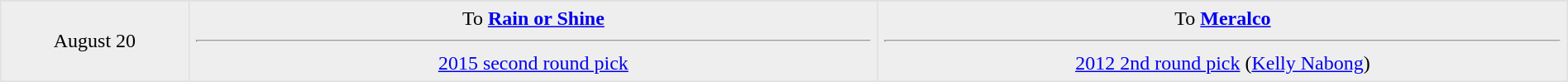<table border=1 style="border-collapse:collapse; text-align: center; width: 100%" bordercolor="#DFDFDF" cellpadding="5">
<tr>
</tr>
<tr bgcolor="eeeeee">
<td style="width:12%">August 20</td>
<td style="width:44%" valign="top">To <strong><a href='#'>Rain or Shine</a></strong><hr><a href='#'>2015 second round pick</a></td>
<td style="width:44%" valign="top">To <strong><a href='#'>Meralco</a></strong><hr><a href='#'>2012 2nd round pick</a> (<a href='#'>Kelly Nabong</a>)</td>
</tr>
</table>
